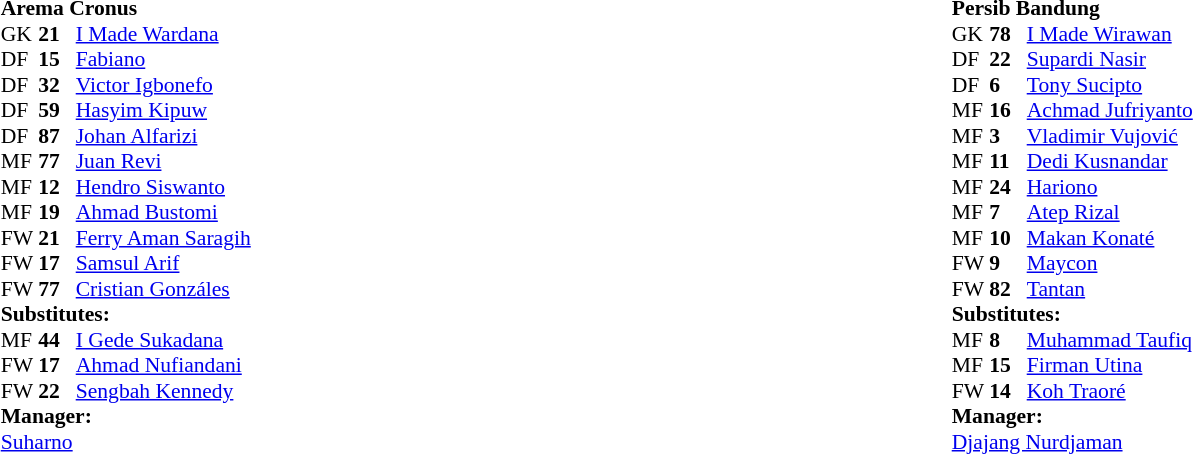<table width="100%">
<tr>
<td valign="top" width="50%"><br><table style="font-size: 90%" cellspacing="0" cellpadding="0" align="center">
<tr>
<td colspan="4"><strong>Arema Cronus</strong></td>
</tr>
<tr>
<th width="25"></th>
<th width="25"></th>
</tr>
<tr>
<td>GK</td>
<td><strong>21</strong></td>
<td> <a href='#'>I Made Wardana</a></td>
</tr>
<tr>
<td>DF</td>
<td><strong>15</strong></td>
<td>  <a href='#'>Fabiano</a></td>
</tr>
<tr>
<td>DF</td>
<td><strong>32</strong></td>
<td> <a href='#'>Victor Igbonefo</a></td>
</tr>
<tr>
<td>DF</td>
<td><strong>59</strong></td>
<td> <a href='#'>Hasyim Kipuw</a> </td>
</tr>
<tr>
<td>DF</td>
<td><strong>87</strong></td>
<td> <a href='#'>Johan Alfarizi</a></td>
</tr>
<tr>
<td>MF</td>
<td><strong>77</strong></td>
<td> <a href='#'>Juan Revi</a> </td>
</tr>
<tr>
<td>MF</td>
<td><strong>12</strong></td>
<td> <a href='#'>Hendro Siswanto</a>  </td>
</tr>
<tr>
<td>MF</td>
<td><strong>19</strong></td>
<td> <a href='#'>Ahmad Bustomi</a> </td>
</tr>
<tr>
<td>FW</td>
<td><strong>21</strong></td>
<td> <a href='#'>Ferry Aman Saragih</a> </td>
</tr>
<tr>
<td>FW</td>
<td><strong>17</strong></td>
<td> <a href='#'>Samsul Arif</a></td>
</tr>
<tr>
<td>FW</td>
<td><strong>77</strong></td>
<td> <a href='#'>Cristian Gonzáles</a></td>
<td></td>
<td></td>
</tr>
<tr>
<td colspan=3><strong>Substitutes:</strong></td>
</tr>
<tr>
<td>MF</td>
<td><strong>44</strong></td>
<td> <a href='#'>I Gede Sukadana</a> </td>
</tr>
<tr>
<td>FW</td>
<td><strong>17</strong></td>
<td> <a href='#'>Ahmad Nufiandani</a> </td>
</tr>
<tr>
<td>FW</td>
<td><strong>22</strong></td>
<td> <a href='#'>Sengbah Kennedy</a> </td>
</tr>
<tr>
<td colspan=3><strong>Manager:</strong></td>
</tr>
<tr>
<td colspan=3> <a href='#'>Suharno</a></td>
</tr>
</table>
</td>
<td style="vertical-align:top; width:50%"><br><table cellspacing="0" cellpadding="0" style="font-size:90%; margin:auto">
<tr>
<td colspan="4"><strong>Persib Bandung</strong></td>
</tr>
<tr>
<th width=25></th>
<th width=25></th>
</tr>
<tr>
<td>GK</td>
<td><strong>78</strong></td>
<td> <a href='#'>I Made Wirawan</a></td>
</tr>
<tr>
<td>DF</td>
<td><strong>22</strong></td>
<td>  <a href='#'>Supardi Nasir</a></td>
</tr>
<tr>
<td>DF</td>
<td><strong>6</strong></td>
<td> <a href='#'>Tony Sucipto</a></td>
</tr>
<tr>
<td>MF</td>
<td><strong>16</strong></td>
<td> <a href='#'>Achmad Jufriyanto</a></td>
</tr>
<tr>
<td>MF</td>
<td><strong>3</strong></td>
<td> <a href='#'>Vladimir Vujović</a></td>
</tr>
<tr>
<td>MF</td>
<td><strong>11</strong></td>
<td> <a href='#'>Dedi Kusnandar</a></td>
</tr>
<tr>
<td>MF</td>
<td><strong>24</strong></td>
<td> <a href='#'>Hariono</a></td>
<td></td>
</tr>
<tr>
<td>MF</td>
<td><strong>7</strong></td>
<td>  <a href='#'>Atep Rizal</a></td>
</tr>
<tr>
<td>MF</td>
<td><strong>10</strong></td>
<td> <a href='#'>Makan Konaté</a></td>
</tr>
<tr>
<td>FW</td>
<td><strong>9</strong></td>
<td> <a href='#'>Maycon</a> </td>
</tr>
<tr>
<td>FW</td>
<td><strong>82</strong></td>
<td> <a href='#'>Tantan</a></td>
</tr>
<tr>
<td colspan=3><strong>Substitutes:</strong></td>
</tr>
<tr>
<td>MF</td>
<td><strong>8</strong></td>
<td> <a href='#'>Muhammad Taufiq</a></td>
</tr>
<tr>
<td>MF</td>
<td><strong>15</strong></td>
<td> <a href='#'>Firman Utina</a> </td>
</tr>
<tr>
<td>FW</td>
<td><strong>14</strong></td>
<td> <a href='#'>Koh Traoré</a></td>
<td></td>
<td></td>
</tr>
<tr>
<td colspan=3><strong>Manager:</strong></td>
</tr>
<tr>
<td colspan=3> <a href='#'>Djajang Nurdjaman</a></td>
</tr>
</table>
</td>
</tr>
</table>
